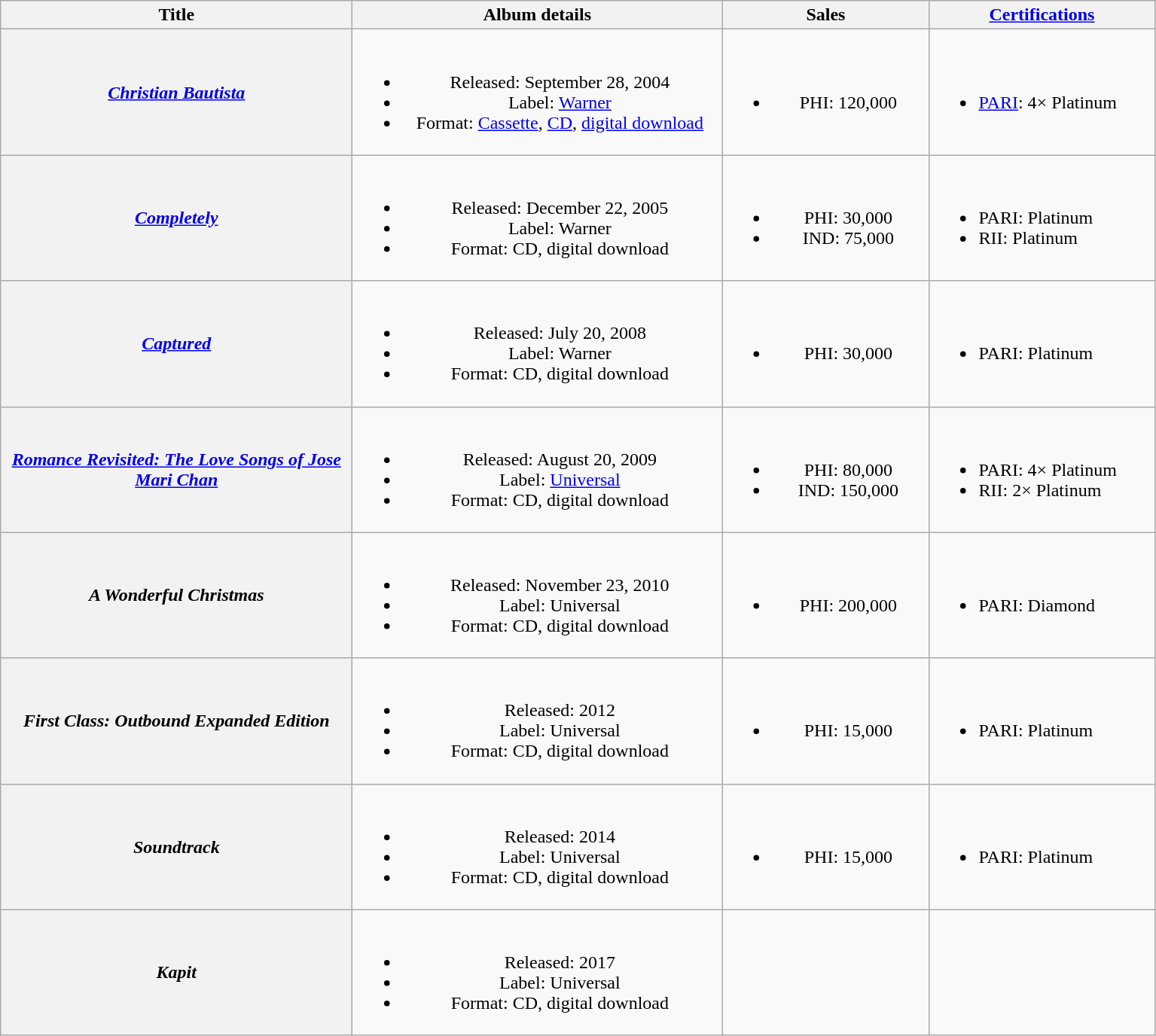<table class="wikitable plainrowheaders" style="text-align:center;">
<tr>
<th style="width:19em;">Title</th>
<th style="width:20em;">Album details</th>
<th style="width:11em;">Sales</th>
<th style="width:12em;"><a href='#'>Certifications</a></th>
</tr>
<tr>
<th scope="row" align="center"><em><a href='#'>Christian Bautista</a></em></th>
<td><br><ul><li>Released: September 28, 2004</li><li>Label: <a href='#'>Warner</a></li><li>Format: <a href='#'>Cassette</a>, <a href='#'>CD</a>, <a href='#'>digital download</a></li></ul></td>
<td><br><ul><li>PHI: 120,000</li></ul></td>
<td align="left"><br><ul><li><a href='#'>PARI</a>: 4× Platinum</li></ul></td>
</tr>
<tr>
<th scope="row" align="center"><em><a href='#'>Completely</a></em></th>
<td><br><ul><li>Released: December 22, 2005</li><li>Label: Warner</li><li>Format: CD, digital download</li></ul></td>
<td><br><ul><li>PHI: 30,000</li><li>IND: 75,000</li></ul></td>
<td align="left"><br><ul><li>PARI: Platinum</li><li>RII: Platinum</li></ul></td>
</tr>
<tr>
<th scope="row" align="center"><em><a href='#'>Captured</a></em></th>
<td><br><ul><li>Released: July 20, 2008</li><li>Label: Warner</li><li>Format: CD, digital download</li></ul></td>
<td><br><ul><li>PHI: 30,000</li></ul></td>
<td align="left"><br><ul><li>PARI: Platinum</li></ul></td>
</tr>
<tr>
<th scope="row" align="center"><em><a href='#'>Romance Revisited: The Love Songs of Jose Mari Chan</a></em></th>
<td><br><ul><li>Released: August 20, 2009</li><li>Label: <a href='#'>Universal</a></li><li>Format: CD, digital download</li></ul></td>
<td><br><ul><li>PHI: 80,000</li><li>IND: 150,000</li></ul></td>
<td align="left"><br><ul><li>PARI: 4× Platinum</li><li>RII: 2× Platinum</li></ul></td>
</tr>
<tr>
<th scope="row" align="center"><em>A Wonderful Christmas</em></th>
<td><br><ul><li>Released: November 23, 2010</li><li>Label: Universal</li><li>Format: CD, digital download</li></ul></td>
<td><br><ul><li>PHI: 200,000</li></ul></td>
<td align="left"><br><ul><li>PARI: Diamond</li></ul></td>
</tr>
<tr>
<th scope="row" align="center"><em>First Class: Outbound Expanded Edition</em></th>
<td><br><ul><li>Released: 2012</li><li>Label: Universal</li><li>Format: CD, digital download</li></ul></td>
<td><br><ul><li>PHI: 15,000</li></ul></td>
<td align="left"><br><ul><li>PARI: Platinum</li></ul></td>
</tr>
<tr>
<th scope="row" align="center"><em>Soundtrack</em></th>
<td><br><ul><li>Released: 2014</li><li>Label: Universal</li><li>Format: CD, digital download</li></ul></td>
<td><br><ul><li>PHI: 15,000</li></ul></td>
<td align="left"><br><ul><li>PARI: Platinum</li></ul></td>
</tr>
<tr>
<th scope="row" align="center"><em>Kapit</em></th>
<td><br><ul><li>Released: 2017</li><li>Label: Universal</li><li>Format: CD, digital download</li></ul></td>
<td></td>
<td align="left"></td>
</tr>
</table>
